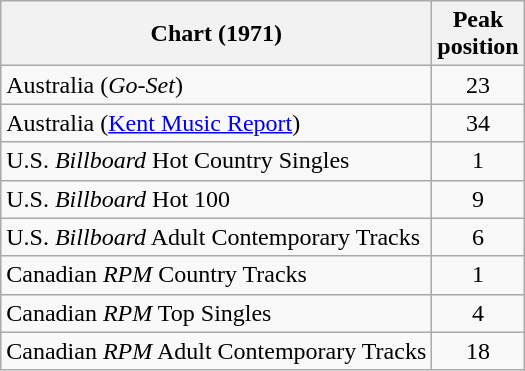<table class="wikitable sortable">
<tr>
<th align="left">Chart (1971)</th>
<th style="text-align:center;">Peak<br>position</th>
</tr>
<tr>
<td align="left">Australia (<em>Go-Set</em>)</td>
<td style="text-align:center;">23</td>
</tr>
<tr>
<td>Australia (<a href='#'>Kent Music Report</a>)</td>
<td style="text-align:center;">34</td>
</tr>
<tr>
<td align="left">U.S. <em>Billboard</em> Hot Country Singles</td>
<td style="text-align:center;">1</td>
</tr>
<tr>
<td align="left">U.S. <em>Billboard</em> Hot 100</td>
<td style="text-align:center;">9</td>
</tr>
<tr>
<td align="left">U.S. <em>Billboard</em> Adult Contemporary Tracks</td>
<td style="text-align:center;">6</td>
</tr>
<tr>
<td align="left">Canadian <em>RPM</em> Country Tracks</td>
<td style="text-align:center;">1</td>
</tr>
<tr>
<td align="left">Canadian <em>RPM</em> Top Singles</td>
<td style="text-align:center;">4</td>
</tr>
<tr>
<td align="left">Canadian <em>RPM</em> Adult Contemporary Tracks</td>
<td style="text-align:center;">18</td>
</tr>
</table>
